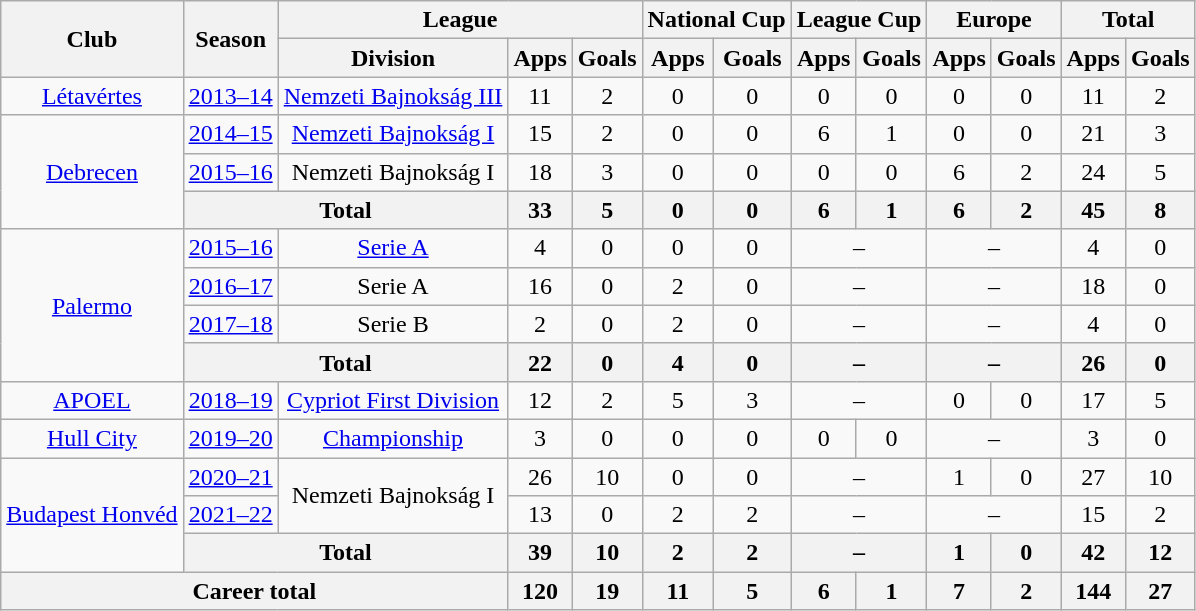<table class=wikitable style=text-align:center>
<tr>
<th rowspan=2>Club</th>
<th rowspan=2>Season</th>
<th colspan=3>League</th>
<th colspan=2>National Cup</th>
<th colspan=2>League Cup</th>
<th colspan=2>Europe</th>
<th colspan=2>Total</th>
</tr>
<tr>
<th>Division</th>
<th>Apps</th>
<th>Goals</th>
<th>Apps</th>
<th>Goals</th>
<th>Apps</th>
<th>Goals</th>
<th>Apps</th>
<th>Goals</th>
<th>Apps</th>
<th>Goals</th>
</tr>
<tr>
<td><a href='#'>Létavértes</a></td>
<td><a href='#'>2013–14</a></td>
<td><a href='#'>Nemzeti Bajnokság III</a></td>
<td>11</td>
<td>2</td>
<td>0</td>
<td>0</td>
<td>0</td>
<td>0</td>
<td>0</td>
<td>0</td>
<td>11</td>
<td>2</td>
</tr>
<tr>
<td rowspan="3"><a href='#'>Debrecen</a></td>
<td><a href='#'>2014–15</a></td>
<td><a href='#'>Nemzeti Bajnokság I</a></td>
<td>15</td>
<td>2</td>
<td>0</td>
<td>0</td>
<td>6</td>
<td>1</td>
<td>0</td>
<td>0</td>
<td>21</td>
<td>3</td>
</tr>
<tr>
<td><a href='#'>2015–16</a></td>
<td>Nemzeti Bajnokság I</td>
<td>18</td>
<td>3</td>
<td>0</td>
<td>0</td>
<td>0</td>
<td>0</td>
<td>6</td>
<td>2</td>
<td>24</td>
<td>5</td>
</tr>
<tr>
<th colspan="2">Total</th>
<th>33</th>
<th>5</th>
<th>0</th>
<th>0</th>
<th>6</th>
<th>1</th>
<th>6</th>
<th>2</th>
<th>45</th>
<th>8</th>
</tr>
<tr>
<td rowspan="4"><a href='#'>Palermo</a></td>
<td><a href='#'>2015–16</a></td>
<td><a href='#'>Serie A</a></td>
<td>4</td>
<td>0</td>
<td>0</td>
<td>0</td>
<td colspan="2">–</td>
<td colspan="2">–</td>
<td>4</td>
<td>0</td>
</tr>
<tr>
<td><a href='#'>2016–17</a></td>
<td>Serie A</td>
<td>16</td>
<td>0</td>
<td>2</td>
<td>0</td>
<td colspan="2">–</td>
<td colspan="2">–</td>
<td>18</td>
<td>0</td>
</tr>
<tr>
<td><a href='#'>2017–18</a></td>
<td>Serie B</td>
<td>2</td>
<td>0</td>
<td>2</td>
<td>0</td>
<td colspan="2">–</td>
<td colspan="2">–</td>
<td>4</td>
<td>0</td>
</tr>
<tr>
<th colspan="2">Total</th>
<th>22</th>
<th>0</th>
<th>4</th>
<th>0</th>
<th colspan="2">–</th>
<th colspan="2">–</th>
<th>26</th>
<th>0</th>
</tr>
<tr>
<td><a href='#'>APOEL</a></td>
<td><a href='#'>2018–19</a></td>
<td><a href='#'>Cypriot First Division</a></td>
<td>12</td>
<td>2</td>
<td>5</td>
<td>3</td>
<td colspan="2">–</td>
<td>0</td>
<td>0</td>
<td>17</td>
<td>5</td>
</tr>
<tr>
<td><a href='#'>Hull City</a></td>
<td><a href='#'>2019–20</a></td>
<td><a href='#'>Championship</a></td>
<td>3</td>
<td>0</td>
<td>0</td>
<td>0</td>
<td>0</td>
<td>0</td>
<td colspan="2">–</td>
<td>3</td>
<td>0</td>
</tr>
<tr>
<td rowspan="3"><a href='#'>Budapest Honvéd</a></td>
<td><a href='#'>2020–21</a></td>
<td rowspan="2">Nemzeti Bajnokság I</td>
<td>26</td>
<td>10</td>
<td>0</td>
<td>0</td>
<td colspan="2">–</td>
<td>1</td>
<td>0</td>
<td>27</td>
<td>10</td>
</tr>
<tr>
<td><a href='#'>2021–22</a></td>
<td>13</td>
<td>0</td>
<td>2</td>
<td>2</td>
<td colspan="2">–</td>
<td colspan="2">–</td>
<td>15</td>
<td>2</td>
</tr>
<tr>
<th colspan="2">Total</th>
<th>39</th>
<th>10</th>
<th>2</th>
<th>2</th>
<th colspan="2">–</th>
<th>1</th>
<th>0</th>
<th>42</th>
<th>12</th>
</tr>
<tr>
<th colspan="3">Career total</th>
<th>120</th>
<th>19</th>
<th>11</th>
<th>5</th>
<th>6</th>
<th>1</th>
<th>7</th>
<th>2</th>
<th>144</th>
<th>27</th>
</tr>
</table>
